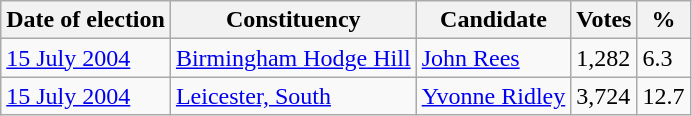<table class="wikitable">
<tr>
<th>Date of election</th>
<th>Constituency</th>
<th>Candidate</th>
<th>Votes</th>
<th>%</th>
</tr>
<tr>
<td><a href='#'>15 July 2004</a></td>
<td><a href='#'>Birmingham Hodge Hill</a></td>
<td><a href='#'>John Rees</a></td>
<td>1,282</td>
<td>6.3</td>
</tr>
<tr>
<td><a href='#'>15 July 2004</a></td>
<td><a href='#'>Leicester, South</a></td>
<td><a href='#'>Yvonne Ridley</a></td>
<td>3,724</td>
<td>12.7</td>
</tr>
</table>
